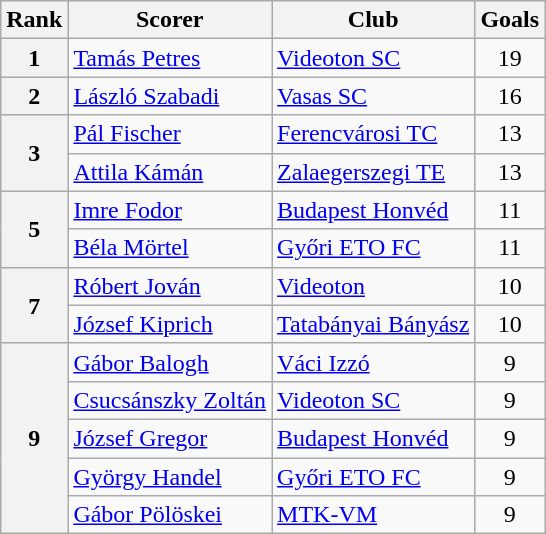<table class="wikitable" style="text-align:center">
<tr>
<th>Rank</th>
<th>Scorer</th>
<th>Club</th>
<th>Goals</th>
</tr>
<tr>
<th rowspan="1">1</th>
<td align=left> <a href='#'>Tamás Petres</a></td>
<td align=left><a href='#'>Videoton SC</a></td>
<td>19</td>
</tr>
<tr>
<th rowspan="1">2</th>
<td align=left> <a href='#'>László Szabadi</a></td>
<td align=left><a href='#'>Vasas SC</a></td>
<td>16</td>
</tr>
<tr>
<th rowspan="2">3</th>
<td align=left> <a href='#'>Pál Fischer</a></td>
<td align=left><a href='#'>Ferencvárosi TC</a></td>
<td>13</td>
</tr>
<tr>
<td align=left> <a href='#'>Attila Kámán</a></td>
<td align=left><a href='#'>Zalaegerszegi TE</a></td>
<td>13</td>
</tr>
<tr>
<th rowspan="2">5</th>
<td align=left> <a href='#'>Imre Fodor</a></td>
<td align=left><a href='#'>Budapest Honvéd</a></td>
<td>11</td>
</tr>
<tr>
<td align=left> <a href='#'>Béla Mörtel</a></td>
<td align=left><a href='#'>Győri ETO FC</a></td>
<td>11</td>
</tr>
<tr>
<th rowspan="2">7</th>
<td align=left> <a href='#'>Róbert Jován</a></td>
<td align=left><a href='#'>Videoton</a></td>
<td>10</td>
</tr>
<tr>
<td align=left> <a href='#'>József Kiprich</a></td>
<td align=left><a href='#'>Tatabányai Bányász</a></td>
<td>10</td>
</tr>
<tr>
<th rowspan="5">9</th>
<td align=left> <a href='#'>Gábor Balogh</a></td>
<td align=left><a href='#'>Váci Izzó</a></td>
<td>9</td>
</tr>
<tr>
<td align=left> <a href='#'>Csucsánszky Zoltán</a></td>
<td align=left><a href='#'>Videoton SC</a></td>
<td>9</td>
</tr>
<tr>
<td align=left> <a href='#'>József Gregor</a></td>
<td align=left><a href='#'>Budapest Honvéd</a></td>
<td>9</td>
</tr>
<tr>
<td align=left> <a href='#'>György Handel</a></td>
<td align=left><a href='#'>Győri ETO FC</a></td>
<td>9</td>
</tr>
<tr>
<td align=left> <a href='#'>Gábor Pölöskei</a></td>
<td align=left><a href='#'>MTK-VM</a></td>
<td>9</td>
</tr>
</table>
